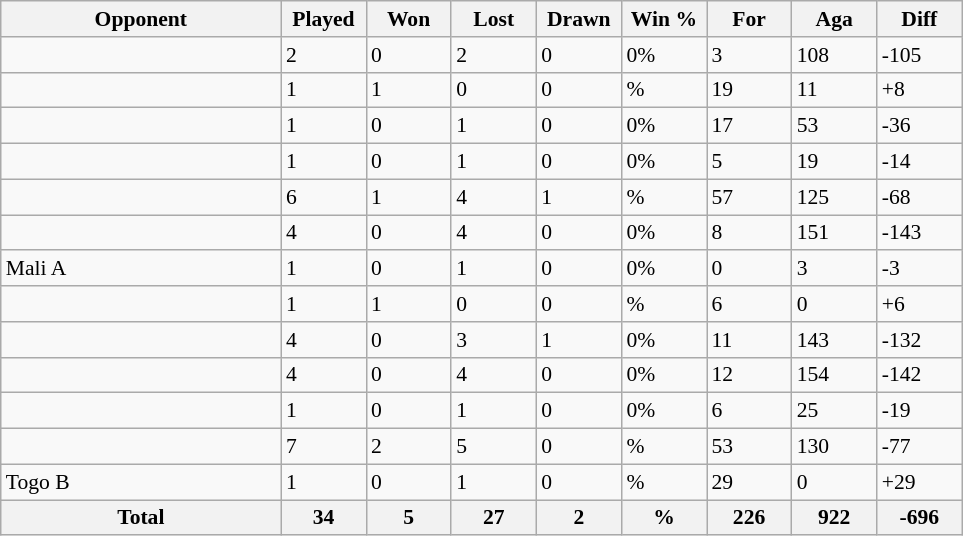<table class="wikitable sortable" style="font-size:90%">
<tr>
<th style="width:180px;">Opponent</th>
<th style="width:50px;">Played</th>
<th style="width:50px;">Won</th>
<th style="width:50px;">Lost</th>
<th style="width:50px;">Drawn</th>
<th style="width:50px;">Win %</th>
<th style="width:50px;">For</th>
<th style="width:50px;">Aga</th>
<th style="width:50px;">Diff</th>
</tr>
<tr>
<td></td>
<td>2</td>
<td>0</td>
<td>2</td>
<td>0</td>
<td>0%</td>
<td>3</td>
<td>108</td>
<td>-105</td>
</tr>
<tr>
<td></td>
<td>1</td>
<td>1</td>
<td>0</td>
<td>0</td>
<td>%</td>
<td>19</td>
<td>11</td>
<td>+8</td>
</tr>
<tr>
<td></td>
<td>1</td>
<td>0</td>
<td>1</td>
<td>0</td>
<td>0%</td>
<td>17</td>
<td>53</td>
<td>-36</td>
</tr>
<tr>
<td></td>
<td>1</td>
<td>0</td>
<td>1</td>
<td>0</td>
<td>0%</td>
<td>5</td>
<td>19</td>
<td>-14</td>
</tr>
<tr>
<td></td>
<td>6</td>
<td>1</td>
<td>4</td>
<td>1</td>
<td>%</td>
<td>57</td>
<td>125</td>
<td>-68</td>
</tr>
<tr>
<td></td>
<td>4</td>
<td>0</td>
<td>4</td>
<td>0</td>
<td>0%</td>
<td>8</td>
<td>151</td>
<td>-143</td>
</tr>
<tr>
<td> Mali A</td>
<td>1</td>
<td>0</td>
<td>1</td>
<td>0</td>
<td>0%</td>
<td>0</td>
<td>3</td>
<td>-3</td>
</tr>
<tr>
<td></td>
<td>1</td>
<td>1</td>
<td>0</td>
<td>0</td>
<td>%</td>
<td>6</td>
<td>0</td>
<td>+6</td>
</tr>
<tr>
<td></td>
<td>4</td>
<td>0</td>
<td>3</td>
<td>1</td>
<td>0%</td>
<td>11</td>
<td>143</td>
<td>-132</td>
</tr>
<tr>
<td></td>
<td>4</td>
<td>0</td>
<td>4</td>
<td>0</td>
<td>0%</td>
<td>12</td>
<td>154</td>
<td>-142</td>
</tr>
<tr>
<td></td>
<td>1</td>
<td>0</td>
<td>1</td>
<td>0</td>
<td>0%</td>
<td>6</td>
<td>25</td>
<td>-19</td>
</tr>
<tr>
<td></td>
<td>7</td>
<td>2</td>
<td>5</td>
<td>0</td>
<td>%</td>
<td>53</td>
<td>130</td>
<td>-77</td>
</tr>
<tr>
<td> Togo B</td>
<td>1</td>
<td>0</td>
<td>1</td>
<td>0</td>
<td>%</td>
<td>29</td>
<td>0</td>
<td>+29</td>
</tr>
<tr>
<th>Total</th>
<th>34</th>
<th>5</th>
<th>27</th>
<th>2</th>
<th>%</th>
<th>226</th>
<th>922</th>
<th>-696</th>
</tr>
</table>
